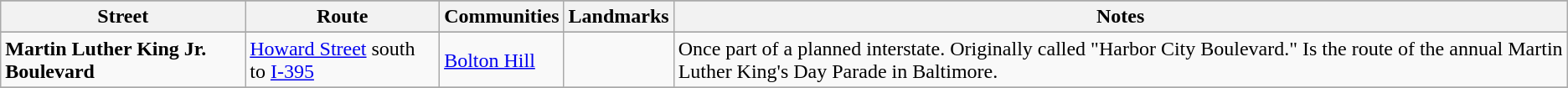<table class="wikitable">
<tr style="background-color:#DDDDDD;text-align:center;">
</tr>
<tr>
<th>Street</th>
<th>Route</th>
<th>Communities</th>
<th>Landmarks</th>
<th>Notes</th>
</tr>
<tr>
</tr>
<tr>
<td><strong>Martin Luther King Jr. Boulevard</strong></td>
<td><a href='#'>Howard Street</a> south to <a href='#'>I-395</a></td>
<td><a href='#'>Bolton Hill</a></td>
<td></td>
<td>Once part of a planned interstate. Originally called "Harbor City Boulevard." Is the route of the annual Martin Luther King's Day Parade in Baltimore.</td>
</tr>
<tr>
</tr>
</table>
